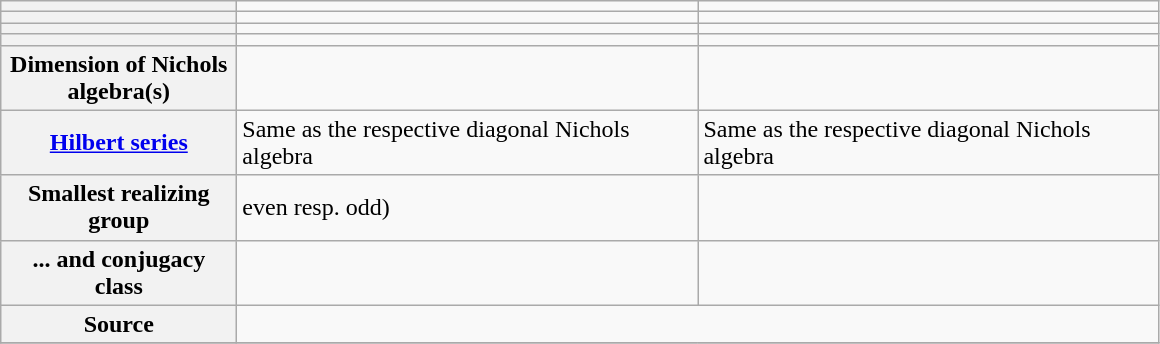<table class="wikitable">
<tr>
<th scope="col" width="150px"></th>
<td scope="col" width="300px"></td>
<td scope="col" width="300px"></td>
</tr>
<tr>
<th> </th>
<td></td>
<td></td>
</tr>
<tr>
<th></th>
<td></td>
<td></td>
</tr>
<tr>
<th></th>
<td></td>
<td></td>
</tr>
<tr>
<th>Dimension of Nichols algebra(s)</th>
<td></td>
<td></td>
</tr>
<tr>
<th><a href='#'>Hilbert series</a></th>
<td>Same as the respective diagonal Nichols algebra</td>
<td>Same as the respective diagonal Nichols algebra<br></td>
</tr>
<tr>
<th>Smallest realizing group</th>
<td> even resp. odd)</td>
<td><br></td>
</tr>
<tr>
<th>... and conjugacy class</th>
<td></td>
<td></td>
</tr>
<tr>
<th>Source</th>
<td colspan=2></td>
</tr>
<tr>
</tr>
</table>
